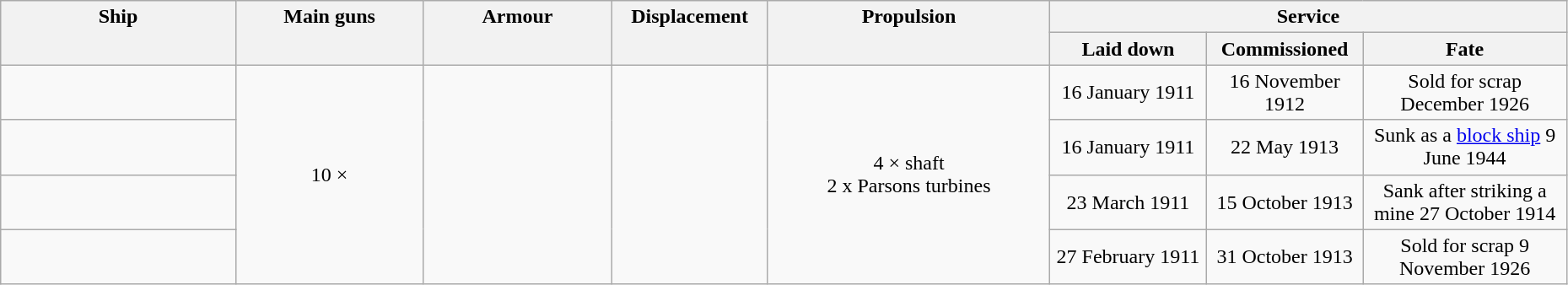<table class="wikitable" style="width:98%;">
<tr valign="top"|- valign="top">
<th style="width:15%; text-align:center;" rowspan="2">Ship</th>
<th style="width:12%; text-align:center;" rowspan="2">Main guns</th>
<th style="width:12%; text-align:center;" rowspan="2">Armour</th>
<th style="width:10%; text-align:center;" rowspan="2">Displacement</th>
<th style="width:18%; text-align:center;" rowspan="2">Propulsion</th>
<th style="width:40%; text-align:center;" colspan="3">Service</th>
</tr>
<tr valign="top">
<th style="width:10%; text-align:center;">Laid down</th>
<th style="width:10%; text-align:center;">Commissioned</th>
<th style="width:20%; text-align:center;">Fate</th>
</tr>
<tr valign="center">
<td align= center></td>
<td style="text-align:center;" rowspan=4>10 × </td>
<td style="text-align:center;" rowspan=4></td>
<td style="text-align:center;" rowspan=4></td>
<td align= center rowspan=4>4 × shaft<br>2 x Parsons turbines<br></td>
<td style="text-align:center;">16 January 1911</td>
<td style="text-align:center;">16 November 1912</td>
<td align= center>Sold for scrap December 1926</td>
</tr>
<tr valign="center">
<td align= center></td>
<td style="text-align:center;">16 January 1911</td>
<td style="text-align:center;">22 May 1913</td>
<td align= center>Sunk as a <a href='#'>block ship</a> 9 June 1944</td>
</tr>
<tr valign="center">
<td align= center></td>
<td style="text-align:center;">23 March 1911</td>
<td style="text-align:center;">15 October 1913</td>
<td align= center>Sank after striking a mine 27 October 1914</td>
</tr>
<tr valign="center">
<td align= center></td>
<td style="text-align:center;">27 February 1911</td>
<td style="text-align:center;">31 October 1913</td>
<td align= center>Sold for scrap 9 November 1926</td>
</tr>
</table>
